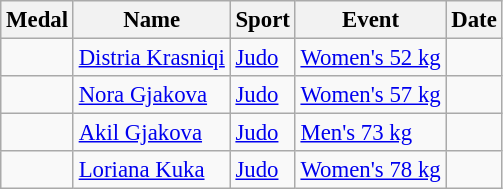<table class="wikitable sortable" style="font-size:95%">
<tr>
<th>Medal</th>
<th>Name</th>
<th>Sport</th>
<th>Event</th>
<th>Date</th>
</tr>
<tr>
<td></td>
<td><a href='#'>Distria Krasniqi</a></td>
<td><a href='#'>Judo</a></td>
<td><a href='#'>Women's 52 kg</a></td>
<td></td>
</tr>
<tr>
<td></td>
<td><a href='#'>Nora Gjakova</a></td>
<td><a href='#'>Judo</a></td>
<td><a href='#'>Women's 57 kg</a></td>
<td></td>
</tr>
<tr>
<td></td>
<td><a href='#'>Akil Gjakova</a></td>
<td><a href='#'>Judo</a></td>
<td><a href='#'>Men's 73 kg</a></td>
<td></td>
</tr>
<tr>
<td></td>
<td><a href='#'>Loriana Kuka</a></td>
<td><a href='#'>Judo</a></td>
<td><a href='#'>Women's 78 kg</a></td>
<td></td>
</tr>
</table>
